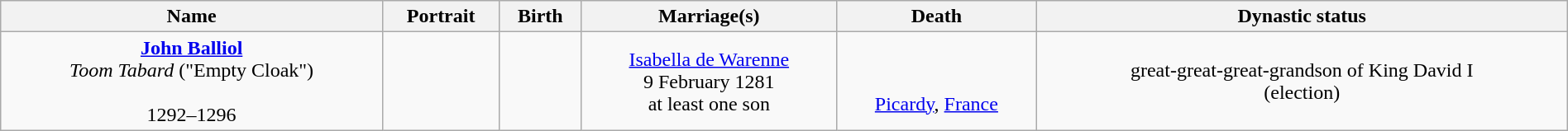<table style="text-align:center; width:100%" class="wikitable">
<tr>
<th>Name</th>
<th>Portrait</th>
<th>Birth</th>
<th>Marriage(s)</th>
<th>Death</th>
<th>Dynastic status</th>
</tr>
<tr>
<td><strong><a href='#'>John Balliol</a></strong><br><em>Toom Tabard</em> ("Empty Cloak")<br><br>1292–1296</td>
<td></td>
<td></td>
<td><a href='#'>Isabella de Warenne</a><br>9 February 1281<br>at least one son</td>
<td><br><br><a href='#'>Picardy</a>, <a href='#'>France</a></td>
<td>great-great-great-grandson of King David I<br>(election)</td>
</tr>
</table>
